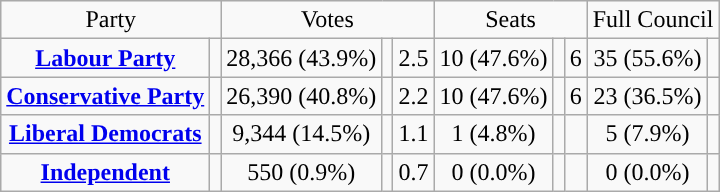<table class=wikitable style="text-align:center;">
<tr>
<td colspan=2>Party</td>
<td colspan=3>Votes</td>
<td colspan=3>Seats</td>
<td colspan=3>Full Council</td>
</tr>
<tr>
<td><strong><a href='#'>Labour Party</a></strong></td>
<td style="background:"></td>
<td>28,366 (43.9%)</td>
<td></td>
<td> 2.5</td>
<td>10 (47.6%)</td>
<td></td>
<td> 6</td>
<td>35 (55.6%)</td>
<td></td>
</tr>
<tr>
<td><strong><a href='#'>Conservative Party</a></strong></td>
<td style="background:"></td>
<td>26,390 (40.8%)</td>
<td></td>
<td> 2.2</td>
<td>10 (47.6%)</td>
<td></td>
<td> 6</td>
<td>23 (36.5%)</td>
<td></td>
</tr>
<tr>
<td><strong><a href='#'>Liberal Democrats</a></strong></td>
<td style="background:"></td>
<td>9,344 (14.5%)</td>
<td></td>
<td> 1.1</td>
<td>1 (4.8%)</td>
<td></td>
<td></td>
<td>5 (7.9%)</td>
<td></td>
</tr>
<tr>
<td><strong><a href='#'>Independent</a></strong></td>
<td style="background:"></td>
<td>550 (0.9%)</td>
<td></td>
<td> 0.7</td>
<td>0 (0.0%)</td>
<td></td>
<td></td>
<td>0 (0.0%)</td>
<td></td>
</tr>
</table>
